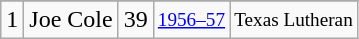<table class="wikitable">
<tr>
</tr>
<tr>
<td>1</td>
<td>Joe Cole</td>
<td>39</td>
<td style="font-size:80%;"><a href='#'>1956–57</a></td>
<td style="font-size:80%;">Texas Lutheran</td>
</tr>
</table>
